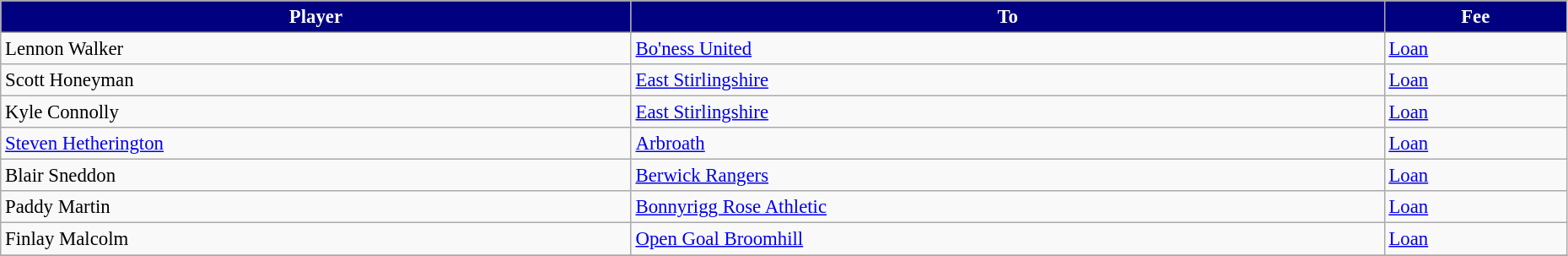<table class="wikitable" style="text-align:left; font-size:95%;width:98%;">
<tr>
<th style="background:navy; color:white;">Player</th>
<th style="background:navy; color:white;">To</th>
<th style="background:navy; color:white;">Fee</th>
</tr>
<tr>
<td> Lennon Walker</td>
<td> <a href='#'>Bo'ness United</a></td>
<td><a href='#'>Loan</a></td>
</tr>
<tr>
<td> Scott Honeyman</td>
<td> <a href='#'>East Stirlingshire</a></td>
<td><a href='#'>Loan</a></td>
</tr>
<tr>
<td> Kyle Connolly</td>
<td> <a href='#'>East Stirlingshire</a></td>
<td><a href='#'>Loan</a></td>
</tr>
<tr>
<td> <a href='#'>Steven Hetherington</a></td>
<td> <a href='#'>Arbroath</a></td>
<td><a href='#'>Loan</a></td>
</tr>
<tr>
<td> Blair Sneddon</td>
<td> <a href='#'>Berwick Rangers</a></td>
<td><a href='#'>Loan</a></td>
</tr>
<tr>
<td> Paddy Martin</td>
<td> <a href='#'>Bonnyrigg Rose Athletic</a></td>
<td><a href='#'>Loan</a></td>
</tr>
<tr>
<td> Finlay Malcolm</td>
<td> <a href='#'>Open Goal Broomhill</a></td>
<td><a href='#'>Loan</a></td>
</tr>
<tr>
</tr>
</table>
